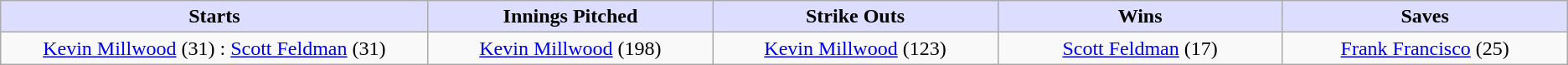<table class="wikitable" |->
<tr>
<th style="background:#ddf; width:15%;">Starts</th>
<th style="background:#ddf; width:10%;">Innings Pitched</th>
<th style="background:#ddf; width:10%;">Strike Outs</th>
<th style="background:#ddf; width:10%;">Wins</th>
<th style="background:#ddf; width:10%;">Saves</th>
</tr>
<tr align=center>
<td><a href='#'>Kevin Millwood</a> (31) : <a href='#'>Scott Feldman</a> (31)</td>
<td><a href='#'>Kevin Millwood</a> (198)</td>
<td><a href='#'>Kevin Millwood</a> (123)</td>
<td><a href='#'>Scott Feldman</a> (17)</td>
<td><a href='#'>Frank Francisco</a> (25)</td>
</tr>
</table>
